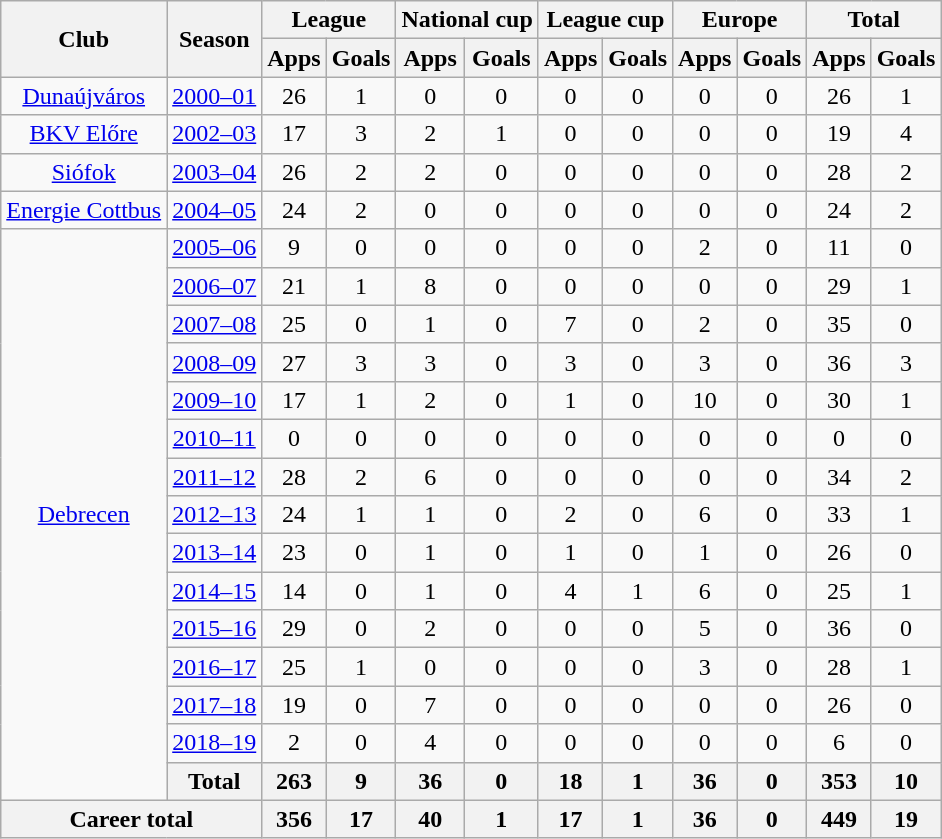<table class="wikitable" style="text-align:center">
<tr>
<th rowspan="2">Club</th>
<th rowspan="2">Season</th>
<th colspan="2">League</th>
<th colspan="2">National cup</th>
<th colspan="2">League cup</th>
<th colspan="2">Europe</th>
<th colspan="2">Total</th>
</tr>
<tr>
<th>Apps</th>
<th>Goals</th>
<th>Apps</th>
<th>Goals</th>
<th>Apps</th>
<th>Goals</th>
<th>Apps</th>
<th>Goals</th>
<th>Apps</th>
<th>Goals</th>
</tr>
<tr>
<td><a href='#'>Dunaújváros</a></td>
<td><a href='#'>2000–01</a></td>
<td>26</td>
<td>1</td>
<td>0</td>
<td>0</td>
<td>0</td>
<td>0</td>
<td>0</td>
<td>0</td>
<td>26</td>
<td>1</td>
</tr>
<tr>
<td><a href='#'>BKV Előre</a></td>
<td><a href='#'>2002–03</a></td>
<td>17</td>
<td>3</td>
<td>2</td>
<td>1</td>
<td>0</td>
<td>0</td>
<td>0</td>
<td>0</td>
<td>19</td>
<td>4</td>
</tr>
<tr>
<td><a href='#'>Siófok</a></td>
<td><a href='#'>2003–04</a></td>
<td>26</td>
<td>2</td>
<td>2</td>
<td>0</td>
<td>0</td>
<td>0</td>
<td>0</td>
<td>0</td>
<td>28</td>
<td>2</td>
</tr>
<tr>
<td><a href='#'>Energie Cottbus</a></td>
<td><a href='#'>2004–05</a></td>
<td>24</td>
<td>2</td>
<td>0</td>
<td>0</td>
<td>0</td>
<td>0</td>
<td>0</td>
<td>0</td>
<td>24</td>
<td>2</td>
</tr>
<tr>
<td rowspan="15"><a href='#'>Debrecen</a></td>
<td><a href='#'>2005–06</a></td>
<td>9</td>
<td>0</td>
<td>0</td>
<td>0</td>
<td>0</td>
<td>0</td>
<td>2</td>
<td>0</td>
<td>11</td>
<td>0</td>
</tr>
<tr>
<td><a href='#'>2006–07</a></td>
<td>21</td>
<td>1</td>
<td>8</td>
<td>0</td>
<td>0</td>
<td>0</td>
<td>0</td>
<td>0</td>
<td>29</td>
<td>1</td>
</tr>
<tr>
<td><a href='#'>2007–08</a></td>
<td>25</td>
<td>0</td>
<td>1</td>
<td>0</td>
<td>7</td>
<td>0</td>
<td>2</td>
<td>0</td>
<td>35</td>
<td>0</td>
</tr>
<tr>
<td><a href='#'>2008–09</a></td>
<td>27</td>
<td>3</td>
<td>3</td>
<td>0</td>
<td>3</td>
<td>0</td>
<td>3</td>
<td>0</td>
<td>36</td>
<td>3</td>
</tr>
<tr>
<td><a href='#'>2009–10</a></td>
<td>17</td>
<td>1</td>
<td>2</td>
<td>0</td>
<td>1</td>
<td>0</td>
<td>10</td>
<td>0</td>
<td>30</td>
<td>1</td>
</tr>
<tr>
<td><a href='#'>2010–11</a></td>
<td>0</td>
<td>0</td>
<td>0</td>
<td>0</td>
<td>0</td>
<td>0</td>
<td>0</td>
<td>0</td>
<td>0</td>
<td>0</td>
</tr>
<tr>
<td><a href='#'>2011–12</a></td>
<td>28</td>
<td>2</td>
<td>6</td>
<td>0</td>
<td>0</td>
<td>0</td>
<td>0</td>
<td>0</td>
<td>34</td>
<td>2</td>
</tr>
<tr>
<td><a href='#'>2012–13</a></td>
<td>24</td>
<td>1</td>
<td>1</td>
<td>0</td>
<td>2</td>
<td>0</td>
<td>6</td>
<td>0</td>
<td>33</td>
<td>1</td>
</tr>
<tr>
<td><a href='#'>2013–14</a></td>
<td>23</td>
<td>0</td>
<td>1</td>
<td>0</td>
<td>1</td>
<td>0</td>
<td>1</td>
<td>0</td>
<td>26</td>
<td>0</td>
</tr>
<tr>
<td><a href='#'>2014–15</a></td>
<td>14</td>
<td>0</td>
<td>1</td>
<td>0</td>
<td>4</td>
<td>1</td>
<td>6</td>
<td>0</td>
<td>25</td>
<td>1</td>
</tr>
<tr>
<td><a href='#'>2015–16</a></td>
<td>29</td>
<td>0</td>
<td>2</td>
<td>0</td>
<td>0</td>
<td>0</td>
<td>5</td>
<td>0</td>
<td>36</td>
<td>0</td>
</tr>
<tr>
<td><a href='#'>2016–17</a></td>
<td>25</td>
<td>1</td>
<td>0</td>
<td>0</td>
<td>0</td>
<td>0</td>
<td>3</td>
<td>0</td>
<td>28</td>
<td>1</td>
</tr>
<tr>
<td><a href='#'>2017–18</a></td>
<td>19</td>
<td>0</td>
<td>7</td>
<td>0</td>
<td>0</td>
<td>0</td>
<td>0</td>
<td>0</td>
<td>26</td>
<td>0</td>
</tr>
<tr>
<td><a href='#'>2018–19</a></td>
<td>2</td>
<td>0</td>
<td>4</td>
<td>0</td>
<td>0</td>
<td>0</td>
<td>0</td>
<td>0</td>
<td>6</td>
<td>0</td>
</tr>
<tr>
<th>Total</th>
<th>263</th>
<th>9</th>
<th>36</th>
<th>0</th>
<th>18</th>
<th>1</th>
<th>36</th>
<th>0</th>
<th>353</th>
<th>10</th>
</tr>
<tr>
<th colspan="2">Career total</th>
<th>356</th>
<th>17</th>
<th>40</th>
<th>1</th>
<th>17</th>
<th>1</th>
<th>36</th>
<th>0</th>
<th>449</th>
<th>19</th>
</tr>
</table>
